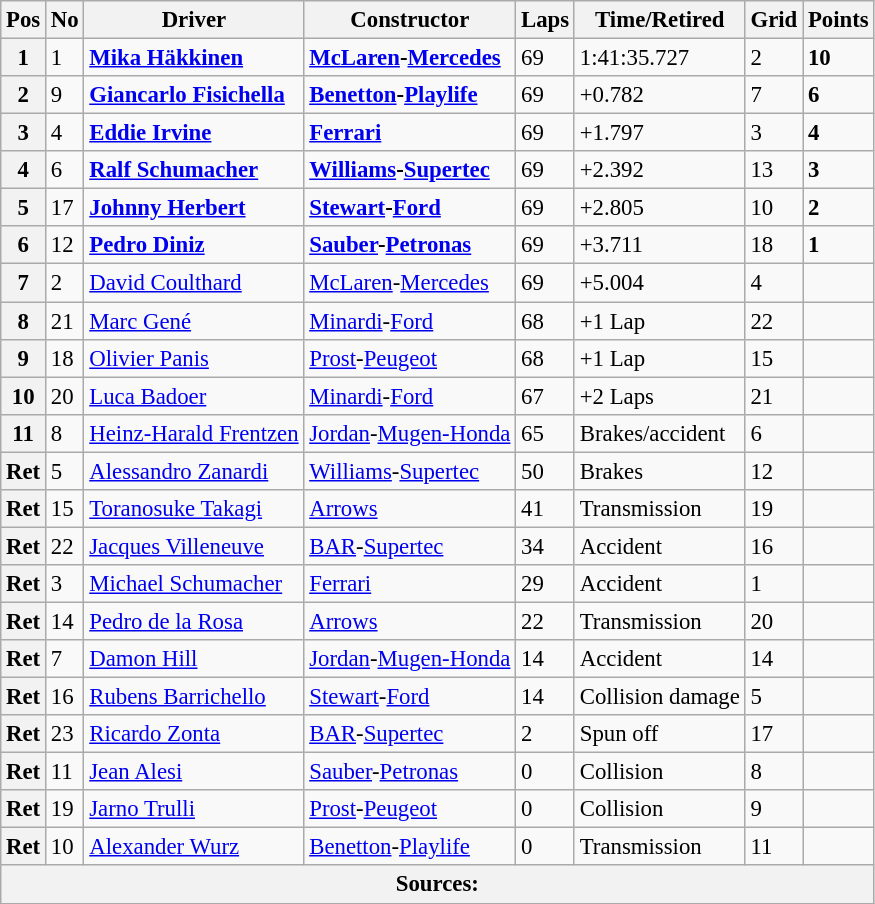<table class="wikitable" style="font-size: 95%;">
<tr>
<th>Pos</th>
<th>No</th>
<th>Driver</th>
<th>Constructor</th>
<th>Laps</th>
<th>Time/Retired</th>
<th>Grid</th>
<th>Points</th>
</tr>
<tr>
<th>1</th>
<td>1</td>
<td> <strong><a href='#'>Mika Häkkinen</a></strong></td>
<td><strong><a href='#'>McLaren</a>-<a href='#'>Mercedes</a></strong></td>
<td>69</td>
<td>1:41:35.727</td>
<td>2</td>
<td><strong>10</strong></td>
</tr>
<tr>
<th>2</th>
<td>9</td>
<td> <strong><a href='#'>Giancarlo Fisichella</a></strong></td>
<td><strong><a href='#'>Benetton</a>-<a href='#'>Playlife</a></strong></td>
<td>69</td>
<td>+0.782</td>
<td>7</td>
<td><strong>6</strong></td>
</tr>
<tr>
<th>3</th>
<td>4</td>
<td> <strong><a href='#'>Eddie Irvine</a></strong></td>
<td><strong><a href='#'>Ferrari</a></strong></td>
<td>69</td>
<td>+1.797</td>
<td>3</td>
<td><strong>4</strong></td>
</tr>
<tr>
<th>4</th>
<td>6</td>
<td> <strong><a href='#'>Ralf Schumacher</a></strong></td>
<td><strong><a href='#'>Williams</a>-<a href='#'>Supertec</a></strong></td>
<td>69</td>
<td>+2.392</td>
<td>13</td>
<td><strong>3</strong></td>
</tr>
<tr>
<th>5</th>
<td>17</td>
<td> <strong><a href='#'>Johnny Herbert</a></strong></td>
<td><strong><a href='#'>Stewart</a>-<a href='#'>Ford</a></strong></td>
<td>69</td>
<td>+2.805</td>
<td>10</td>
<td><strong>2</strong></td>
</tr>
<tr>
<th>6</th>
<td>12</td>
<td> <strong><a href='#'>Pedro Diniz</a></strong></td>
<td><strong><a href='#'>Sauber</a>-<a href='#'>Petronas</a></strong></td>
<td>69</td>
<td>+3.711</td>
<td>18</td>
<td><strong>1</strong></td>
</tr>
<tr>
<th>7</th>
<td>2</td>
<td> <a href='#'>David Coulthard</a></td>
<td><a href='#'>McLaren</a>-<a href='#'>Mercedes</a></td>
<td>69</td>
<td>+5.004</td>
<td>4</td>
<td> </td>
</tr>
<tr>
<th>8</th>
<td>21</td>
<td> <a href='#'>Marc Gené</a></td>
<td><a href='#'>Minardi</a>-<a href='#'>Ford</a></td>
<td>68</td>
<td>+1 Lap</td>
<td>22</td>
<td> </td>
</tr>
<tr>
<th>9</th>
<td>18</td>
<td> <a href='#'>Olivier Panis</a></td>
<td><a href='#'>Prost</a>-<a href='#'>Peugeot</a></td>
<td>68</td>
<td>+1 Lap</td>
<td>15</td>
<td> </td>
</tr>
<tr>
<th>10</th>
<td>20</td>
<td> <a href='#'>Luca Badoer</a></td>
<td><a href='#'>Minardi</a>-<a href='#'>Ford</a></td>
<td>67</td>
<td>+2 Laps</td>
<td>21</td>
<td> </td>
</tr>
<tr>
<th>11</th>
<td>8</td>
<td> <a href='#'>Heinz-Harald Frentzen</a></td>
<td><a href='#'>Jordan</a>-<a href='#'>Mugen-Honda</a></td>
<td>65</td>
<td>Brakes/accident</td>
<td>6</td>
<td> </td>
</tr>
<tr>
<th>Ret</th>
<td>5</td>
<td> <a href='#'>Alessandro Zanardi</a></td>
<td><a href='#'>Williams</a>-<a href='#'>Supertec</a></td>
<td>50</td>
<td>Brakes</td>
<td>12</td>
<td> </td>
</tr>
<tr>
<th>Ret</th>
<td>15</td>
<td> <a href='#'>Toranosuke Takagi</a></td>
<td><a href='#'>Arrows</a></td>
<td>41</td>
<td>Transmission</td>
<td>19</td>
<td> </td>
</tr>
<tr>
<th>Ret</th>
<td>22</td>
<td> <a href='#'>Jacques Villeneuve</a></td>
<td><a href='#'>BAR</a>-<a href='#'>Supertec</a></td>
<td>34</td>
<td>Accident</td>
<td>16</td>
<td> </td>
</tr>
<tr>
<th>Ret</th>
<td>3</td>
<td> <a href='#'>Michael Schumacher</a></td>
<td><a href='#'>Ferrari</a></td>
<td>29</td>
<td>Accident</td>
<td>1</td>
<td> </td>
</tr>
<tr>
<th>Ret</th>
<td>14</td>
<td> <a href='#'>Pedro de la Rosa</a></td>
<td><a href='#'>Arrows</a></td>
<td>22</td>
<td>Transmission</td>
<td>20</td>
<td> </td>
</tr>
<tr>
<th>Ret</th>
<td>7</td>
<td> <a href='#'>Damon Hill</a></td>
<td><a href='#'>Jordan</a>-<a href='#'>Mugen-Honda</a></td>
<td>14</td>
<td>Accident</td>
<td>14</td>
<td> </td>
</tr>
<tr>
<th>Ret</th>
<td>16</td>
<td> <a href='#'>Rubens Barrichello</a></td>
<td><a href='#'>Stewart</a>-<a href='#'>Ford</a></td>
<td>14</td>
<td>Collision damage</td>
<td>5</td>
<td> </td>
</tr>
<tr>
<th>Ret</th>
<td>23</td>
<td> <a href='#'>Ricardo Zonta</a></td>
<td><a href='#'>BAR</a>-<a href='#'>Supertec</a></td>
<td>2</td>
<td>Spun off</td>
<td>17</td>
<td> </td>
</tr>
<tr>
<th>Ret</th>
<td>11</td>
<td> <a href='#'>Jean Alesi</a></td>
<td><a href='#'>Sauber</a>-<a href='#'>Petronas</a></td>
<td>0</td>
<td>Collision</td>
<td>8</td>
<td> </td>
</tr>
<tr>
<th>Ret</th>
<td>19</td>
<td> <a href='#'>Jarno Trulli</a></td>
<td><a href='#'>Prost</a>-<a href='#'>Peugeot</a></td>
<td>0</td>
<td>Collision</td>
<td>9</td>
<td> </td>
</tr>
<tr>
<th>Ret</th>
<td>10</td>
<td> <a href='#'>Alexander Wurz</a></td>
<td><a href='#'>Benetton</a>-<a href='#'>Playlife</a></td>
<td>0</td>
<td>Transmission</td>
<td>11</td>
<td> </td>
</tr>
<tr>
<th colspan=8>Sources:</th>
</tr>
<tr>
</tr>
</table>
